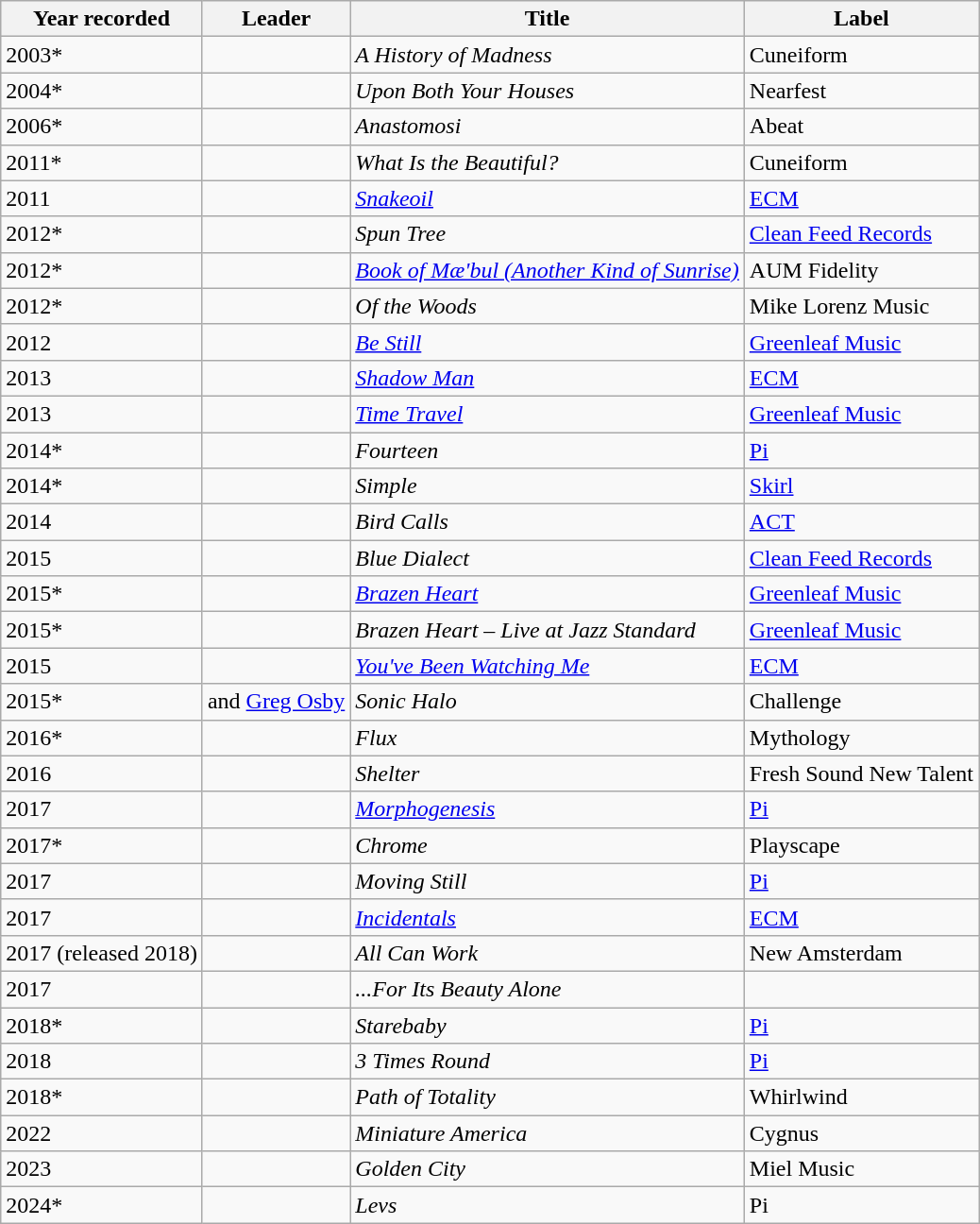<table class="wikitable sortable">
<tr>
<th>Year recorded</th>
<th>Leader</th>
<th>Title</th>
<th>Label</th>
</tr>
<tr>
<td>2003*</td>
<td></td>
<td><em>A History of Madness</em></td>
<td>Cuneiform</td>
</tr>
<tr>
<td>2004*</td>
<td></td>
<td><em>Upon Both Your Houses</em></td>
<td>Nearfest</td>
</tr>
<tr>
<td>2006*</td>
<td></td>
<td><em>Anastomosi</em></td>
<td>Abeat</td>
</tr>
<tr>
<td>2011*</td>
<td></td>
<td><em>What Is the Beautiful?</em></td>
<td>Cuneiform</td>
</tr>
<tr>
<td>2011</td>
<td></td>
<td><em><a href='#'>Snakeoil</a></em></td>
<td><a href='#'>ECM</a></td>
</tr>
<tr>
<td>2012*</td>
<td></td>
<td><em>Spun Tree</em></td>
<td><a href='#'>Clean Feed Records</a></td>
</tr>
<tr>
<td>2012*</td>
<td></td>
<td><em><a href='#'>Book of Mæ'bul (Another Kind of Sunrise)</a></em></td>
<td>AUM Fidelity</td>
</tr>
<tr>
<td>2012*</td>
<td></td>
<td><em>Of the Woods</em></td>
<td>Mike Lorenz Music</td>
</tr>
<tr>
<td>2012</td>
<td></td>
<td><em><a href='#'>Be Still</a></em></td>
<td><a href='#'>Greenleaf Music</a></td>
</tr>
<tr>
<td>2013</td>
<td></td>
<td><em><a href='#'>Shadow Man</a></em></td>
<td><a href='#'>ECM</a></td>
</tr>
<tr>
<td>2013</td>
<td></td>
<td><em><a href='#'>Time Travel</a></em></td>
<td><a href='#'>Greenleaf Music</a></td>
</tr>
<tr>
<td>2014*</td>
<td></td>
<td><em>Fourteen</em></td>
<td><a href='#'>Pi</a></td>
</tr>
<tr>
<td>2014*</td>
<td></td>
<td><em>Simple</em></td>
<td><a href='#'>Skirl</a></td>
</tr>
<tr>
<td>2014</td>
<td></td>
<td><em>Bird Calls</em></td>
<td><a href='#'>ACT</a></td>
</tr>
<tr>
<td>2015</td>
<td></td>
<td><em>Blue Dialect</em></td>
<td><a href='#'>Clean Feed Records</a></td>
</tr>
<tr>
<td>2015*</td>
<td></td>
<td><em><a href='#'>Brazen Heart</a></em></td>
<td><a href='#'>Greenleaf Music</a></td>
</tr>
<tr>
<td>2015*</td>
<td></td>
<td><em>Brazen Heart – Live at Jazz Standard</em></td>
<td><a href='#'>Greenleaf Music</a></td>
</tr>
<tr>
<td>2015</td>
<td></td>
<td><em><a href='#'>You've Been Watching Me</a></em></td>
<td><a href='#'>ECM</a></td>
</tr>
<tr>
<td>2015*</td>
<td> and <a href='#'>Greg Osby</a></td>
<td><em>Sonic Halo</em></td>
<td>Challenge</td>
</tr>
<tr>
<td>2016*</td>
<td></td>
<td><em>Flux</em></td>
<td>Mythology</td>
</tr>
<tr>
<td>2016</td>
<td></td>
<td><em>Shelter</em></td>
<td>Fresh Sound New Talent</td>
</tr>
<tr>
<td>2017</td>
<td></td>
<td><em><a href='#'>Morphogenesis</a></em></td>
<td><a href='#'>Pi</a></td>
</tr>
<tr>
<td>2017*</td>
<td></td>
<td><em>Chrome</em></td>
<td>Playscape</td>
</tr>
<tr>
<td>2017</td>
<td></td>
<td><em>Moving Still</em></td>
<td><a href='#'>Pi</a></td>
</tr>
<tr>
<td>2017</td>
<td></td>
<td><em><a href='#'>Incidentals</a></em></td>
<td><a href='#'>ECM</a></td>
</tr>
<tr>
<td>2017 (released 2018)</td>
<td></td>
<td><em>All Can Work</em></td>
<td>New Amsterdam</td>
</tr>
<tr>
<td>2017</td>
<td></td>
<td><em>...For Its Beauty Alone</em></td>
<td></td>
</tr>
<tr>
<td>2018*</td>
<td></td>
<td><em>Starebaby</em></td>
<td><a href='#'>Pi</a></td>
</tr>
<tr>
<td>2018</td>
<td></td>
<td><em>3 Times Round</em></td>
<td><a href='#'>Pi</a></td>
</tr>
<tr>
<td>2018*</td>
<td></td>
<td><em>Path of Totality</em></td>
<td>Whirlwind</td>
</tr>
<tr>
<td>2022</td>
<td></td>
<td><em>Miniature America</em></td>
<td>Cygnus</td>
</tr>
<tr>
<td>2023</td>
<td></td>
<td><em>Golden City</em></td>
<td>Miel Music</td>
</tr>
<tr>
<td>2024*</td>
<td></td>
<td><em>Levs</em></td>
<td>Pi</td>
</tr>
</table>
